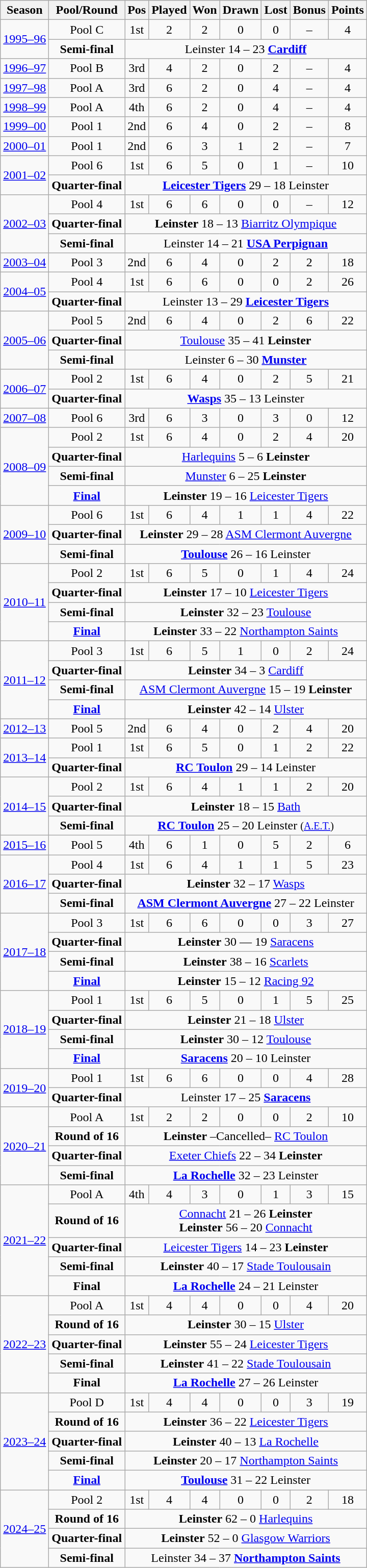<table class="wikitable collapsible collapsed" style="text-align:center;">
<tr>
<th>Season</th>
<th>Pool/Round</th>
<th>Pos</th>
<th>Played</th>
<th>Won</th>
<th>Drawn</th>
<th>Lost</th>
<th>Bonus</th>
<th>Points</th>
</tr>
<tr>
<td rowspan="2"><a href='#'>1995–96</a></td>
<td>Pool C</td>
<td>1st</td>
<td>2</td>
<td>2</td>
<td>0</td>
<td>0</td>
<td>–</td>
<td>4</td>
</tr>
<tr>
<td><strong>Semi-final</strong></td>
<td colspan="8">Leinster 14 – 23 <strong><a href='#'>Cardiff</a></strong></td>
</tr>
<tr>
<td><a href='#'>1996–97</a></td>
<td>Pool B</td>
<td>3rd</td>
<td>4</td>
<td>2</td>
<td>0</td>
<td>2</td>
<td>–</td>
<td>4</td>
</tr>
<tr>
<td><a href='#'>1997–98</a></td>
<td>Pool A</td>
<td>3rd</td>
<td>6</td>
<td>2</td>
<td>0</td>
<td>4</td>
<td>–</td>
<td>4</td>
</tr>
<tr>
<td><a href='#'>1998–99</a></td>
<td>Pool A</td>
<td>4th</td>
<td>6</td>
<td>2</td>
<td>0</td>
<td>4</td>
<td>–</td>
<td>4</td>
</tr>
<tr>
<td><a href='#'>1999–00</a></td>
<td>Pool 1</td>
<td>2nd</td>
<td>6</td>
<td>4</td>
<td>0</td>
<td>2</td>
<td>–</td>
<td>8</td>
</tr>
<tr>
<td><a href='#'>2000–01</a></td>
<td>Pool 1</td>
<td>2nd</td>
<td>6</td>
<td>3</td>
<td>1</td>
<td>2</td>
<td>–</td>
<td>7</td>
</tr>
<tr>
<td rowspan="2"><a href='#'>2001–02</a></td>
<td>Pool 6</td>
<td>1st</td>
<td>6</td>
<td>5</td>
<td>0</td>
<td>1</td>
<td>–</td>
<td>10</td>
</tr>
<tr>
<td><strong>Quarter-final</strong></td>
<td colspan="8"><strong><a href='#'>Leicester Tigers</a></strong> 29 – 18 Leinster</td>
</tr>
<tr>
<td rowspan="3"><a href='#'>2002–03</a></td>
<td>Pool 4</td>
<td>1st</td>
<td>6</td>
<td>6</td>
<td>0</td>
<td>0</td>
<td>–</td>
<td>12</td>
</tr>
<tr>
<td><strong>Quarter-final</strong></td>
<td colspan="8"><strong>Leinster</strong> 18 – 13 <a href='#'>Biarritz Olympique</a></td>
</tr>
<tr>
<td><strong>Semi-final</strong></td>
<td colspan="8">Leinster 14 – 21 <strong><a href='#'>USA Perpignan</a></strong></td>
</tr>
<tr>
<td><a href='#'>2003–04</a></td>
<td>Pool 3</td>
<td>2nd</td>
<td>6</td>
<td>4</td>
<td>0</td>
<td>2</td>
<td>2</td>
<td>18</td>
</tr>
<tr>
<td rowspan="2"><a href='#'>2004–05</a></td>
<td>Pool 4</td>
<td>1st</td>
<td>6</td>
<td>6</td>
<td>0</td>
<td>0</td>
<td>2</td>
<td>26</td>
</tr>
<tr>
<td><strong>Quarter-final</strong></td>
<td colspan="8">Leinster 13 – 29 <strong><a href='#'>Leicester Tigers</a></strong></td>
</tr>
<tr>
<td rowspan="3"><a href='#'>2005–06</a></td>
<td>Pool 5</td>
<td>2nd</td>
<td>6</td>
<td>4</td>
<td>0</td>
<td>2</td>
<td>6</td>
<td>22</td>
</tr>
<tr>
<td><strong>Quarter-final</strong></td>
<td colspan="8"><a href='#'>Toulouse</a> 35 – 41 <strong>Leinster</strong></td>
</tr>
<tr>
<td><strong>Semi-final</strong></td>
<td colspan="8">Leinster 6 – 30 <strong><a href='#'>Munster</a></strong></td>
</tr>
<tr>
<td rowspan="2"><a href='#'>2006–07</a></td>
<td>Pool 2</td>
<td>1st</td>
<td>6</td>
<td>4</td>
<td>0</td>
<td>2</td>
<td>5</td>
<td>21</td>
</tr>
<tr>
<td><strong>Quarter-final</strong></td>
<td colspan="8"><strong><a href='#'>Wasps</a></strong> 35 – 13 Leinster</td>
</tr>
<tr>
<td><a href='#'>2007–08</a></td>
<td>Pool 6</td>
<td>3rd</td>
<td>6</td>
<td>3</td>
<td>0</td>
<td>3</td>
<td>0</td>
<td>12</td>
</tr>
<tr>
<td rowspan="4"><a href='#'>2008–09</a></td>
<td>Pool 2</td>
<td>1st</td>
<td>6</td>
<td>4</td>
<td>0</td>
<td>2</td>
<td>4</td>
<td>20</td>
</tr>
<tr>
<td><strong>Quarter-final</strong></td>
<td colspan="8"><a href='#'>Harlequins</a> 5 – 6 <strong>Leinster</strong></td>
</tr>
<tr>
<td><strong>Semi-final</strong></td>
<td colspan="8"><a href='#'>Munster</a> 6 – 25 <strong>Leinster</strong></td>
</tr>
<tr>
<td><strong><a href='#'>Final</a></strong></td>
<td colspan="8"><strong>Leinster</strong> 19 – 16 <a href='#'>Leicester Tigers</a></td>
</tr>
<tr>
<td rowspan="3"><a href='#'>2009–10</a></td>
<td>Pool 6</td>
<td>1st</td>
<td>6</td>
<td>4</td>
<td>1</td>
<td>1</td>
<td>4</td>
<td>22</td>
</tr>
<tr>
<td><strong>Quarter-final</strong></td>
<td colspan="8"><strong>Leinster</strong> 29 – 28 <a href='#'>ASM Clermont Auvergne</a></td>
</tr>
<tr>
<td><strong>Semi-final</strong></td>
<td colspan="8"><strong><a href='#'>Toulouse</a></strong> 26 – 16 Leinster</td>
</tr>
<tr>
<td rowspan="4"><a href='#'>2010–11</a></td>
<td>Pool 2</td>
<td>1st</td>
<td>6</td>
<td>5</td>
<td>0</td>
<td>1</td>
<td>4</td>
<td>24</td>
</tr>
<tr>
<td><strong>Quarter-final</strong></td>
<td colspan="8"><strong>Leinster</strong> 17 – 10 <a href='#'>Leicester Tigers</a></td>
</tr>
<tr>
<td><strong>Semi-final</strong></td>
<td colspan="8"><strong>Leinster</strong> 32 – 23 <a href='#'>Toulouse</a></td>
</tr>
<tr>
<td><strong><a href='#'>Final</a></strong></td>
<td colspan="8"><strong>Leinster</strong> 33 – 22 <a href='#'>Northampton Saints</a></td>
</tr>
<tr>
<td rowspan="4"><a href='#'>2011–12</a></td>
<td>Pool 3</td>
<td>1st</td>
<td>6</td>
<td>5</td>
<td>1</td>
<td>0</td>
<td>2</td>
<td>24</td>
</tr>
<tr>
<td><strong>Quarter-final</strong></td>
<td colspan="8"><strong>Leinster</strong> 34 – 3 <a href='#'>Cardiff</a></td>
</tr>
<tr>
<td><strong>Semi-final</strong></td>
<td colspan="8"><a href='#'>ASM Clermont Auvergne</a> 15 – 19 <strong>Leinster</strong></td>
</tr>
<tr>
<td><strong><a href='#'>Final</a></strong></td>
<td colspan="8"><strong>Leinster</strong> 42 – 14 <a href='#'>Ulster</a></td>
</tr>
<tr>
<td><a href='#'>2012–13</a></td>
<td>Pool 5</td>
<td>2nd</td>
<td>6</td>
<td>4</td>
<td>0</td>
<td>2</td>
<td>4</td>
<td>20</td>
</tr>
<tr>
<td rowspan="2"><a href='#'>2013–14</a></td>
<td>Pool 1</td>
<td>1st</td>
<td>6</td>
<td>5</td>
<td>0</td>
<td>1</td>
<td>2</td>
<td>22</td>
</tr>
<tr>
<td><strong>Quarter-final</strong></td>
<td colspan="8"><strong><a href='#'>RC Toulon</a></strong> 29 – 14 Leinster</td>
</tr>
<tr>
<td rowspan="3"><a href='#'>2014–15</a></td>
<td>Pool 2</td>
<td>1st</td>
<td>6</td>
<td>4</td>
<td>1</td>
<td>1</td>
<td>2</td>
<td>20</td>
</tr>
<tr>
<td><strong>Quarter-final</strong></td>
<td colspan="8"><strong>Leinster</strong> 18 – 15 <a href='#'>Bath</a></td>
</tr>
<tr>
<td><strong>Semi-final</strong></td>
<td colspan="8"><strong><a href='#'>RC Toulon</a></strong> 25 – 20 Leinster <small>(<a href='#'>A.E.T.</a>)</small></td>
</tr>
<tr>
<td><a href='#'>2015–16</a></td>
<td>Pool 5</td>
<td>4th</td>
<td>6</td>
<td>1</td>
<td>0</td>
<td>5</td>
<td>2</td>
<td>6</td>
</tr>
<tr>
<td rowspan="3"><a href='#'>2016–17</a></td>
<td>Pool 4</td>
<td>1st</td>
<td>6</td>
<td>4</td>
<td>1</td>
<td>1</td>
<td>5</td>
<td>23</td>
</tr>
<tr>
<td><strong>Quarter-final</strong></td>
<td colspan="8"><strong>Leinster</strong> 32 – 17 <a href='#'>Wasps</a></td>
</tr>
<tr>
<td><strong>Semi-final</strong></td>
<td colspan="8"><strong><a href='#'>ASM Clermont Auvergne</a></strong> 27 – 22 Leinster</td>
</tr>
<tr>
<td rowspan="4"><a href='#'>2017–18</a></td>
<td>Pool 3</td>
<td>1st</td>
<td>6</td>
<td>6</td>
<td>0</td>
<td>0</td>
<td>3</td>
<td>27</td>
</tr>
<tr>
<td><strong>Quarter-final</strong></td>
<td colspan="8"><strong>Leinster</strong> 30 — 19 <a href='#'>Saracens</a></td>
</tr>
<tr>
<td><strong>Semi-final</strong></td>
<td colspan="8"><strong>Leinster</strong> 38 – 16 <a href='#'>Scarlets</a></td>
</tr>
<tr>
<td><strong><a href='#'>Final</a></strong></td>
<td colspan="8"><strong>Leinster</strong> 15 – 12 <a href='#'>Racing 92</a></td>
</tr>
<tr>
<td rowspan="4"><a href='#'>2018–19</a></td>
<td>Pool 1</td>
<td>1st</td>
<td>6</td>
<td>5</td>
<td>0</td>
<td>1</td>
<td>5</td>
<td>25</td>
</tr>
<tr>
<td><strong>Quarter-final</strong></td>
<td colspan="8"><strong>Leinster</strong> 21 – 18 <a href='#'>Ulster</a></td>
</tr>
<tr>
<td><strong>Semi-final</strong></td>
<td colspan="8"><strong>Leinster</strong> 30 – 12 <a href='#'>Toulouse</a></td>
</tr>
<tr>
<td><strong><a href='#'>Final</a></strong></td>
<td colspan="8"><strong><a href='#'>Saracens</a></strong> 20 – 10 Leinster</td>
</tr>
<tr>
<td rowspan="2"><a href='#'>2019–20</a></td>
<td>Pool 1</td>
<td>1st</td>
<td>6</td>
<td>6</td>
<td>0</td>
<td>0</td>
<td>4</td>
<td>28</td>
</tr>
<tr>
<td><strong>Quarter-final</strong></td>
<td colspan="8">Leinster 17 – 25 <strong><a href='#'>Saracens</a></strong></td>
</tr>
<tr>
<td rowspan="4"><a href='#'>2020–21</a></td>
<td>Pool A</td>
<td>1st</td>
<td>2</td>
<td>2</td>
<td>0</td>
<td>0</td>
<td>2</td>
<td>10</td>
</tr>
<tr>
<td><strong>Round of 16</strong></td>
<td colspan="8"><strong>Leinster</strong> –Cancelled– <a href='#'>RC Toulon</a></td>
</tr>
<tr>
<td><strong>Quarter-final</strong></td>
<td colspan="8"><a href='#'>Exeter Chiefs</a> 22 – 34 <strong>Leinster</strong></td>
</tr>
<tr>
<td><strong>Semi-final</strong></td>
<td colspan="8"><strong><a href='#'>La Rochelle</a></strong> 32 – 23 Leinster</td>
</tr>
<tr>
<td rowspan="5"><a href='#'>2021–22</a></td>
<td>Pool A</td>
<td>4th</td>
<td>4</td>
<td>3</td>
<td>0</td>
<td>1</td>
<td>3</td>
<td>15</td>
</tr>
<tr>
<td><strong>Round of 16</strong></td>
<td colspan="8"><a href='#'>Connacht</a> 21 – 26 <strong>Leinster</strong> <br><strong>Leinster</strong> 56 – 20 <a href='#'>Connacht</a></td>
</tr>
<tr>
<td><strong>Quarter-final</strong></td>
<td colspan="8"><a href='#'>Leicester Tigers</a> 14 – 23 <strong>Leinster</strong></td>
</tr>
<tr>
<td><strong>Semi-final</strong></td>
<td colspan="8"><strong>Leinster</strong> 40 – 17 <a href='#'>Stade Toulousain</a></td>
</tr>
<tr>
<td><strong>Final</strong></td>
<td colspan="8"><strong><a href='#'>La Rochelle</a></strong> 24 – 21 Leinster</td>
</tr>
<tr>
<td rowspan="5"><a href='#'>2022–23</a></td>
<td>Pool A</td>
<td>1st</td>
<td>4</td>
<td>4</td>
<td>0</td>
<td>0</td>
<td>4</td>
<td>20</td>
</tr>
<tr>
<td><strong>Round of 16</strong></td>
<td colspan="8"><strong>Leinster</strong> 30 – 15 <a href='#'>Ulster</a></td>
</tr>
<tr>
<td><strong>Quarter-final</strong></td>
<td colspan="8"><strong>Leinster</strong> 55 – 24 <a href='#'>Leicester Tigers</a></td>
</tr>
<tr>
<td><strong>Semi-final</strong></td>
<td colspan="8"><strong>Leinster</strong> 41 – 22 <a href='#'>Stade Toulousain</a></td>
</tr>
<tr>
<td><strong>Final</strong></td>
<td colspan="8"><strong><a href='#'>La Rochelle</a></strong> 27 – 26 Leinster</td>
</tr>
<tr>
<td rowspan="5"><a href='#'>2023–24</a></td>
<td>Pool D</td>
<td>1st</td>
<td>4</td>
<td>4</td>
<td>0</td>
<td>0</td>
<td>3</td>
<td>19</td>
</tr>
<tr>
<td><strong>Round of 16</strong></td>
<td colspan="8"><strong>Leinster</strong> 36 – 22 <a href='#'>Leicester Tigers</a></td>
</tr>
<tr>
<td><strong>Quarter-final</strong></td>
<td colspan="8"><strong>Leinster</strong> 40 – 13 <a href='#'>La Rochelle</a></td>
</tr>
<tr>
<td><strong>Semi-final</strong></td>
<td colspan="8"><strong>Leinster</strong> 20 – 17 <a href='#'>Northampton Saints</a></td>
</tr>
<tr>
<td><strong><a href='#'>Final</a></strong></td>
<td colspan="8"><strong><a href='#'>Toulouse</a></strong> 31 – 22 Leinster</td>
</tr>
<tr>
<td rowspan="5"><a href='#'>2024–25</a></td>
<td>Pool 2</td>
<td>1st</td>
<td>4</td>
<td>4</td>
<td>0</td>
<td>0</td>
<td>2</td>
<td>18</td>
</tr>
<tr>
<td><strong>Round of 16</strong></td>
<td colspan="8"><strong>Leinster</strong> 62 – 0 <a href='#'>Harlequins</a></td>
</tr>
<tr>
<td><strong>Quarter-final</strong></td>
<td colspan="8"><strong>Leinster</strong> 52 – 0 <a href='#'>Glasgow Warriors</a></td>
</tr>
<tr>
<td><strong>Semi-final</strong></td>
<td colspan="8">Leinster 34 – 37 <strong><a href='#'>Northampton Saints</a></strong></td>
</tr>
</table>
